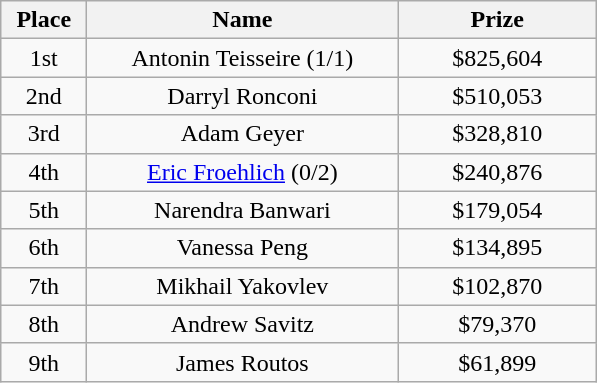<table class="wikitable">
<tr>
<th width="50">Place</th>
<th width="200">Name</th>
<th width="125">Prize</th>
</tr>
<tr>
<td align = "center">1st</td>
<td align = "center">Antonin Teisseire (1/1)</td>
<td align = "center">$825,604</td>
</tr>
<tr>
<td align = "center">2nd</td>
<td align = "center">Darryl Ronconi</td>
<td align = "center">$510,053</td>
</tr>
<tr>
<td align = "center">3rd</td>
<td align = "center">Adam Geyer</td>
<td align = "center">$328,810</td>
</tr>
<tr>
<td align = "center">4th</td>
<td align = "center"><a href='#'>Eric Froehlich</a> (0/2)</td>
<td align = "center">$240,876</td>
</tr>
<tr>
<td align = "center">5th</td>
<td align = "center">Narendra Banwari</td>
<td align = "center">$179,054</td>
</tr>
<tr>
<td align = "center">6th</td>
<td align = "center">Vanessa Peng</td>
<td align = "center">$134,895</td>
</tr>
<tr>
<td align = "center">7th</td>
<td align = "center">Mikhail Yakovlev</td>
<td align = "center">$102,870</td>
</tr>
<tr>
<td align = "center">8th</td>
<td align = "center">Andrew Savitz</td>
<td align = "center">$79,370</td>
</tr>
<tr>
<td align = "center">9th</td>
<td align = "center">James Routos</td>
<td align = "center">$61,899</td>
</tr>
</table>
